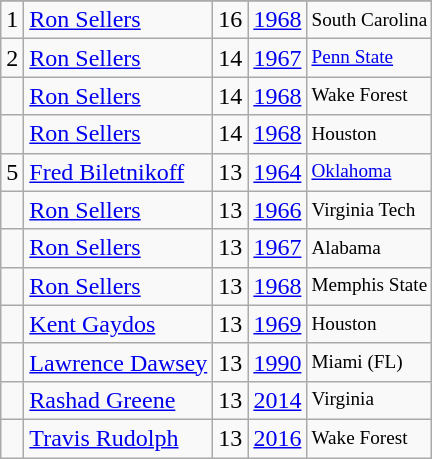<table class="wikitable">
<tr>
</tr>
<tr>
<td>1</td>
<td><a href='#'>Ron Sellers</a></td>
<td>16</td>
<td><a href='#'>1968</a></td>
<td style="font-size:80%;">South Carolina</td>
</tr>
<tr>
<td>2</td>
<td><a href='#'>Ron Sellers</a></td>
<td>14</td>
<td><a href='#'>1967</a></td>
<td style="font-size:80%;"><a href='#'>Penn State</a></td>
</tr>
<tr>
<td></td>
<td><a href='#'>Ron Sellers</a></td>
<td>14</td>
<td><a href='#'>1968</a></td>
<td style="font-size:80%;">Wake Forest</td>
</tr>
<tr>
<td></td>
<td><a href='#'>Ron Sellers</a></td>
<td>14</td>
<td><a href='#'>1968</a></td>
<td style="font-size:80%;">Houston</td>
</tr>
<tr>
<td>5</td>
<td><a href='#'>Fred Biletnikoff</a></td>
<td>13</td>
<td><a href='#'>1964</a></td>
<td style="font-size:80%;"><a href='#'>Oklahoma</a></td>
</tr>
<tr>
<td></td>
<td><a href='#'>Ron Sellers</a></td>
<td>13</td>
<td><a href='#'>1966</a></td>
<td style="font-size:80%;">Virginia Tech</td>
</tr>
<tr>
<td></td>
<td><a href='#'>Ron Sellers</a></td>
<td>13</td>
<td><a href='#'>1967</a></td>
<td style="font-size:80%;">Alabama</td>
</tr>
<tr>
<td></td>
<td><a href='#'>Ron Sellers</a></td>
<td>13</td>
<td><a href='#'>1968</a></td>
<td style="font-size:80%;">Memphis State</td>
</tr>
<tr>
<td></td>
<td><a href='#'>Kent Gaydos</a></td>
<td>13</td>
<td><a href='#'>1969</a></td>
<td style="font-size:80%;">Houston</td>
</tr>
<tr>
<td></td>
<td><a href='#'>Lawrence Dawsey</a></td>
<td>13</td>
<td><a href='#'>1990</a></td>
<td style="font-size:80%;">Miami (FL)</td>
</tr>
<tr>
<td></td>
<td><a href='#'>Rashad Greene</a></td>
<td>13</td>
<td><a href='#'>2014</a></td>
<td style="font-size:80%;">Virginia</td>
</tr>
<tr>
<td></td>
<td><a href='#'>Travis Rudolph</a></td>
<td>13</td>
<td><a href='#'>2016</a></td>
<td style="font-size:80%;">Wake Forest</td>
</tr>
</table>
